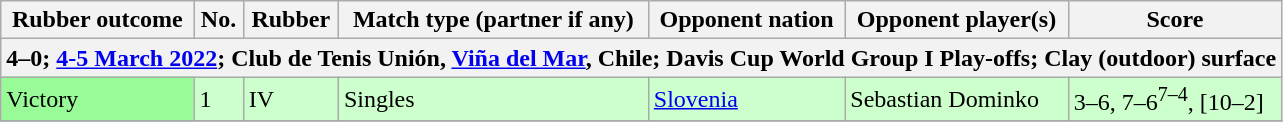<table class=wikitable>
<tr>
<th>Rubber outcome</th>
<th>No.</th>
<th>Rubber</th>
<th>Match type (partner if any)</th>
<th>Opponent nation</th>
<th>Opponent player(s)</th>
<th>Score</th>
</tr>
<tr>
<th colspan=7>4–0; <a href='#'>4-5 March 2022</a>; Club de Tenis Unión, <a href='#'>Viña del Mar</a>, Chile; Davis Cup World Group I Play-offs; Clay (outdoor) surface</th>
</tr>
<tr bgcolor=#CCFFCC>
<td bgcolor=98FB98>Victory</td>
<td>1</td>
<td>IV</td>
<td>Singles</td>
<td> <a href='#'>Slovenia</a></td>
<td>Sebastian Dominko</td>
<td>3–6, 7–6<sup>7–4</sup>, [10–2]</td>
</tr>
<tr>
</tr>
</table>
